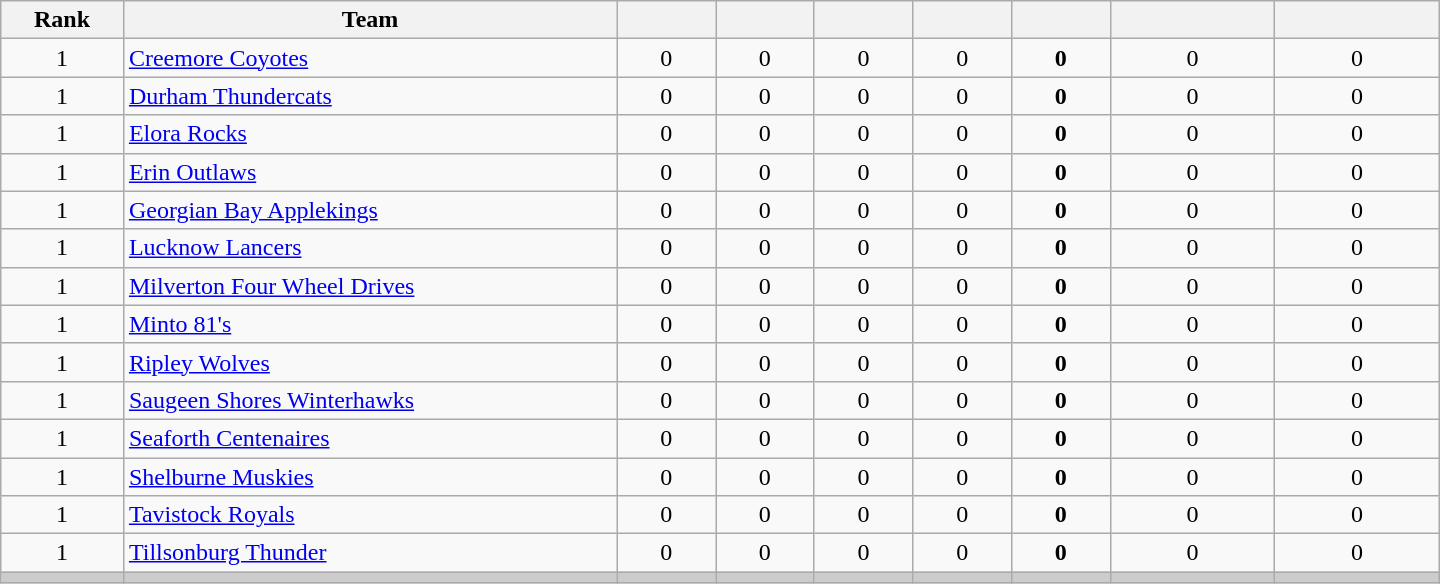<table class="wikitable sortable" style="text-align:center; width:60em">
<tr>
<th width="3%">Rank</th>
<th width="15%">Team</th>
<th width="3%"></th>
<th width="3%"></th>
<th width="3%"></th>
<th width="3%"></th>
<th width="3%"></th>
<th width="5%"></th>
<th width="5%"></th>
</tr>
<tr>
<td>1</td>
<td align=left><a href='#'>Creemore Coyotes</a></td>
<td>0</td>
<td>0</td>
<td>0</td>
<td>0</td>
<td><strong>0</strong></td>
<td>0</td>
<td>0</td>
</tr>
<tr>
<td>1</td>
<td align=left><a href='#'>Durham Thundercats</a></td>
<td>0</td>
<td>0</td>
<td>0</td>
<td>0</td>
<td><strong>0</strong></td>
<td>0</td>
<td>0</td>
</tr>
<tr>
<td>1</td>
<td align=left><a href='#'>Elora Rocks</a></td>
<td>0</td>
<td>0</td>
<td>0</td>
<td>0</td>
<td><strong>0</strong></td>
<td>0</td>
<td>0</td>
</tr>
<tr>
<td>1</td>
<td align=left><a href='#'>Erin Outlaws</a></td>
<td>0</td>
<td>0</td>
<td>0</td>
<td>0</td>
<td><strong>0</strong></td>
<td>0</td>
<td>0</td>
</tr>
<tr>
<td>1</td>
<td align=left><a href='#'>Georgian Bay Applekings</a></td>
<td>0</td>
<td>0</td>
<td>0</td>
<td>0</td>
<td><strong>0</strong></td>
<td>0</td>
<td>0</td>
</tr>
<tr>
<td>1</td>
<td align=left><a href='#'>Lucknow Lancers</a></td>
<td>0</td>
<td>0</td>
<td>0</td>
<td>0</td>
<td><strong>0</strong></td>
<td>0</td>
<td>0</td>
</tr>
<tr>
<td>1</td>
<td align=left><a href='#'>Milverton Four Wheel Drives</a></td>
<td>0</td>
<td>0</td>
<td>0</td>
<td>0</td>
<td><strong>0</strong></td>
<td>0</td>
<td>0</td>
</tr>
<tr>
<td>1</td>
<td align=left><a href='#'>Minto 81's</a></td>
<td>0</td>
<td>0</td>
<td>0</td>
<td>0</td>
<td><strong>0</strong></td>
<td>0</td>
<td>0</td>
</tr>
<tr>
<td>1</td>
<td align=left><a href='#'>Ripley Wolves</a></td>
<td>0</td>
<td>0</td>
<td>0</td>
<td>0</td>
<td><strong>0</strong></td>
<td>0</td>
<td>0</td>
</tr>
<tr>
<td>1</td>
<td align=left><a href='#'>Saugeen Shores Winterhawks</a></td>
<td>0</td>
<td>0</td>
<td>0</td>
<td>0</td>
<td><strong>0</strong></td>
<td>0</td>
<td>0</td>
</tr>
<tr>
<td>1</td>
<td align=left><a href='#'>Seaforth Centenaires</a></td>
<td>0</td>
<td>0</td>
<td>0</td>
<td>0</td>
<td><strong>0</strong></td>
<td>0</td>
<td>0</td>
</tr>
<tr>
<td>1</td>
<td align=left><a href='#'>Shelburne Muskies</a></td>
<td>0</td>
<td>0</td>
<td>0</td>
<td>0</td>
<td><strong>0</strong></td>
<td>0</td>
<td>0</td>
</tr>
<tr>
<td>1</td>
<td align=left><a href='#'>Tavistock Royals</a></td>
<td>0</td>
<td>0</td>
<td>0</td>
<td>0</td>
<td><strong>0</strong></td>
<td>0</td>
<td>0</td>
</tr>
<tr>
<td>1</td>
<td align=left><a href='#'>Tillsonburg Thunder</a></td>
<td>0</td>
<td>0</td>
<td>0</td>
<td>0</td>
<td><strong>0</strong></td>
<td>0</td>
<td>0</td>
</tr>
<tr style="background-color:#cccccc;">
<td></td>
<td></td>
<td></td>
<td></td>
<td></td>
<td></td>
<td></td>
<td></td>
<td></td>
</tr>
</table>
